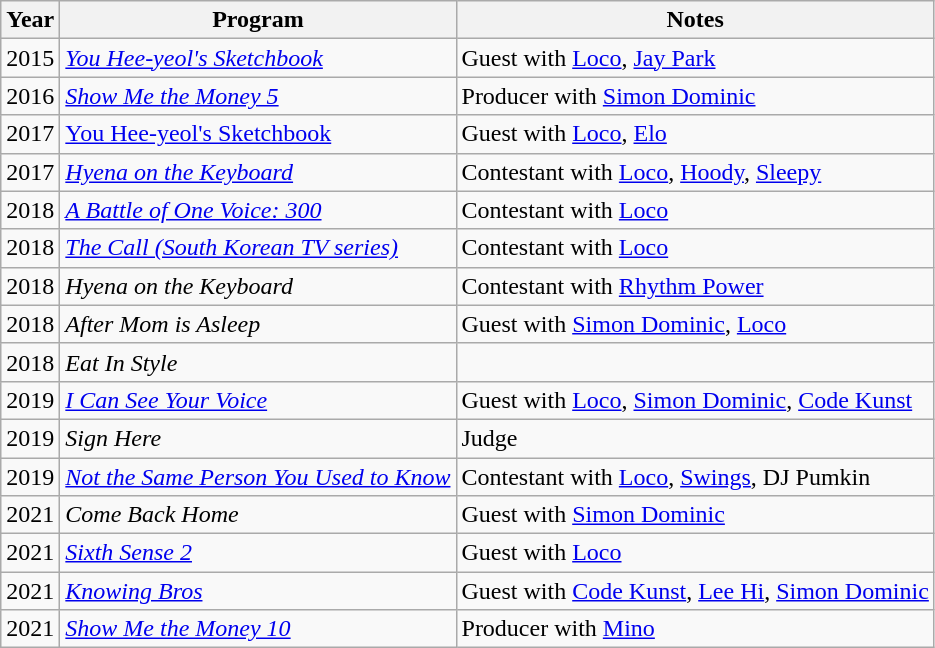<table class="wikitable">
<tr>
<th>Year</th>
<th>Program</th>
<th>Notes</th>
</tr>
<tr>
<td>2015</td>
<td><em><a href='#'>You Hee-yeol's Sketchbook</a></em></td>
<td>Guest with <a href='#'>Loco</a>, <a href='#'>Jay Park</a></td>
</tr>
<tr>
<td>2016</td>
<td><em><a href='#'>Show Me the Money 5</a></em></td>
<td>Producer with <a href='#'>Simon Dominic</a></td>
</tr>
<tr>
<td>2017</td>
<td><a href='#'>You Hee-yeol's Sketchbook</a></td>
<td>Guest with <a href='#'>Loco</a>, <a href='#'>Elo</a></td>
</tr>
<tr>
<td>2017</td>
<td><em><a href='#'>Hyena on the Keyboard</a></em></td>
<td>Contestant with <a href='#'>Loco</a>, <a href='#'>Hoody</a>, <a href='#'>Sleepy</a></td>
</tr>
<tr>
<td>2018</td>
<td><em><a href='#'>A Battle of One Voice: 300</a></em></td>
<td>Contestant with <a href='#'>Loco</a></td>
</tr>
<tr>
<td>2018</td>
<td><em><a href='#'>The Call (South Korean TV series)</a></em></td>
<td>Contestant with <a href='#'>Loco</a></td>
</tr>
<tr>
<td>2018</td>
<td><em>Hyena on the Keyboard</em></td>
<td>Contestant with <a href='#'>Rhythm Power</a></td>
</tr>
<tr>
<td>2018</td>
<td><em>After Mom is Asleep</em></td>
<td>Guest with <a href='#'>Simon Dominic</a>, <a href='#'>Loco</a></td>
</tr>
<tr>
<td>2018</td>
<td><em>Eat In Style</em></td>
<td></td>
</tr>
<tr>
<td>2019</td>
<td><em><a href='#'>I Can See Your Voice</a></em></td>
<td>Guest with <a href='#'>Loco</a>, <a href='#'>Simon Dominic</a>, <a href='#'>Code Kunst</a></td>
</tr>
<tr>
<td>2019</td>
<td><em>Sign Here</em></td>
<td>Judge</td>
</tr>
<tr>
<td>2019</td>
<td><em><a href='#'>Not the Same Person You Used to Know</a></em></td>
<td>Contestant with <a href='#'>Loco</a>, <a href='#'>Swings</a>, DJ Pumkin</td>
</tr>
<tr>
<td>2021</td>
<td><em>Come Back Home</em></td>
<td>Guest with <a href='#'>Simon Dominic</a></td>
</tr>
<tr>
<td>2021</td>
<td><em><a href='#'>Sixth Sense 2</a></em></td>
<td>Guest with <a href='#'>Loco</a></td>
</tr>
<tr>
<td>2021</td>
<td><em><a href='#'>Knowing Bros</a></em></td>
<td>Guest with <a href='#'>Code Kunst</a>,  <a href='#'>Lee Hi</a>, <a href='#'>Simon Dominic</a></td>
</tr>
<tr>
<td>2021</td>
<td><em><a href='#'>Show Me the Money 10</a></em></td>
<td>Producer with <a href='#'>Mino</a></td>
</tr>
</table>
